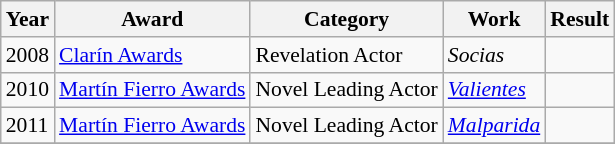<table class="wikitable" style="font-size: 90%;">
<tr>
<th>Year</th>
<th>Award</th>
<th>Category</th>
<th>Work</th>
<th>Result</th>
</tr>
<tr>
<td>2008</td>
<td><a href='#'>Clarín Awards</a></td>
<td>Revelation Actor</td>
<td><em>Socias</em></td>
<td></td>
</tr>
<tr>
<td>2010</td>
<td><a href='#'>Martín Fierro Awards</a></td>
<td>Novel Leading Actor</td>
<td><em><a href='#'>Valientes</a></em></td>
<td></td>
</tr>
<tr>
<td>2011</td>
<td><a href='#'>Martín Fierro Awards</a></td>
<td>Novel Leading Actor</td>
<td><em><a href='#'>Malparida</a></em></td>
<td></td>
</tr>
<tr>
</tr>
</table>
